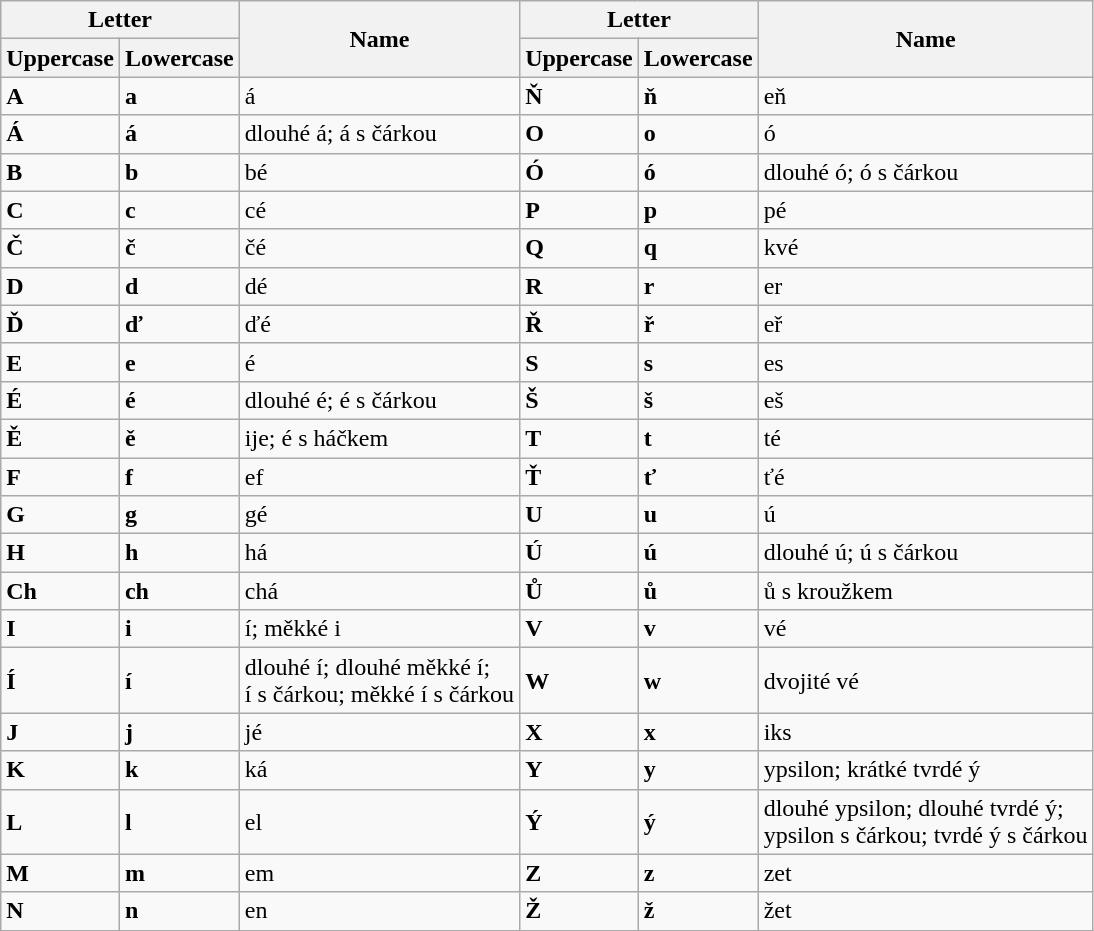<table class="wikitable">
<tr>
<th colspan="2">Letter</th>
<th rowspan="2">Name</th>
<th colspan="2">Letter</th>
<th rowspan="2">Name</th>
</tr>
<tr>
<th>Uppercase</th>
<th>Lowercase</th>
<th>Uppercase</th>
<th>Lowercase</th>
</tr>
<tr>
<td><strong>A</strong></td>
<td><strong>a</strong></td>
<td>á</td>
<td><strong>Ň</strong></td>
<td><strong>ň</strong></td>
<td>eň</td>
</tr>
<tr>
<td><strong>Á</strong></td>
<td><strong>á</strong></td>
<td>dlouhé á; á s čárkou</td>
<td><strong>O</strong></td>
<td><strong>o</strong></td>
<td>ó</td>
</tr>
<tr>
<td><strong>B</strong></td>
<td><strong>b</strong></td>
<td>bé</td>
<td><strong>Ó</strong></td>
<td><strong>ó</strong></td>
<td>dlouhé ó; ó s čárkou</td>
</tr>
<tr>
<td><strong>C</strong></td>
<td><strong>c</strong></td>
<td>cé</td>
<td><strong>P</strong></td>
<td><strong>p</strong></td>
<td>pé</td>
</tr>
<tr>
<td><strong>Č</strong></td>
<td><strong>č</strong></td>
<td>čé</td>
<td><strong>Q</strong></td>
<td><strong>q</strong></td>
<td>kvé</td>
</tr>
<tr>
<td><strong>D</strong></td>
<td><strong>d</strong></td>
<td>dé</td>
<td><strong>R</strong></td>
<td><strong>r</strong></td>
<td>er</td>
</tr>
<tr>
<td><strong>Ď</strong></td>
<td><strong>ď</strong></td>
<td>ďé</td>
<td><strong>Ř</strong></td>
<td><strong>ř</strong></td>
<td>eř</td>
</tr>
<tr>
<td><strong>E</strong></td>
<td><strong>e</strong></td>
<td>é</td>
<td><strong>S</strong></td>
<td><strong>s</strong></td>
<td>es</td>
</tr>
<tr>
<td><strong>É</strong></td>
<td><strong>é</strong></td>
<td>dlouhé é; é s čárkou</td>
<td><strong>Š</strong></td>
<td><strong>š</strong></td>
<td>eš</td>
</tr>
<tr>
<td><strong>Ě</strong></td>
<td><strong>ě</strong></td>
<td>ije; é s háčkem</td>
<td><strong>T</strong></td>
<td><strong>t</strong></td>
<td>té</td>
</tr>
<tr>
<td><strong>F</strong></td>
<td><strong>f</strong></td>
<td>ef</td>
<td><strong>Ť</strong></td>
<td><strong>ť</strong></td>
<td>ťé</td>
</tr>
<tr>
<td><strong>G</strong></td>
<td><strong>g</strong></td>
<td>gé</td>
<td><strong>U</strong></td>
<td><strong>u</strong></td>
<td>ú</td>
</tr>
<tr>
<td><strong>H</strong></td>
<td><strong>h</strong></td>
<td>há</td>
<td><strong>Ú</strong></td>
<td><strong>ú</strong></td>
<td>dlouhé ú; ú s čárkou</td>
</tr>
<tr>
<td><strong>Ch</strong></td>
<td><strong>ch</strong></td>
<td>chá</td>
<td><strong>Ů</strong></td>
<td><strong>ů</strong></td>
<td>ů s kroužkem</td>
</tr>
<tr>
<td><strong>I</strong></td>
<td><strong>i</strong></td>
<td>í; měkké i</td>
<td><strong>V</strong></td>
<td><strong>v</strong></td>
<td>vé</td>
</tr>
<tr>
<td><strong>Í</strong></td>
<td><strong>í</strong></td>
<td>dlouhé í; dlouhé měkké í;<br>í s čárkou; měkké í s čárkou</td>
<td><strong>W</strong></td>
<td><strong>w</strong></td>
<td>dvojité vé</td>
</tr>
<tr>
<td><strong>J</strong></td>
<td><strong>j</strong></td>
<td>jé</td>
<td><strong>X</strong></td>
<td><strong>x</strong></td>
<td>iks</td>
</tr>
<tr>
<td><strong>K</strong></td>
<td><strong>k</strong></td>
<td>ká</td>
<td><strong>Y</strong></td>
<td><strong>y</strong></td>
<td>ypsilon; krátké tvrdé ý</td>
</tr>
<tr>
<td><strong>L</strong></td>
<td><strong>l</strong></td>
<td>el</td>
<td><strong>Ý</strong></td>
<td><strong>ý</strong></td>
<td>dlouhé ypsilon; dlouhé tvrdé ý;<br>ypsilon s čárkou; tvrdé ý s čárkou</td>
</tr>
<tr>
<td><strong>M</strong></td>
<td><strong>m</strong></td>
<td>em</td>
<td><strong>Z</strong></td>
<td><strong>z</strong></td>
<td>zet</td>
</tr>
<tr>
<td><strong>N</strong></td>
<td><strong>n</strong></td>
<td>en</td>
<td><strong>Ž</strong></td>
<td><strong>ž</strong></td>
<td>žet</td>
</tr>
</table>
